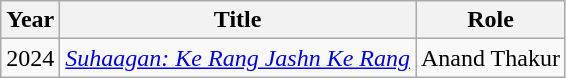<table class="wikitable sortable">
<tr>
<th>Year</th>
<th>Title</th>
<th>Role</th>
</tr>
<tr>
<td>2024</td>
<td><em><a href='#'>Suhaagan: Ke Rang Jashn Ke Rang</a></em></td>
<td>Anand Thakur</td>
</tr>
</table>
